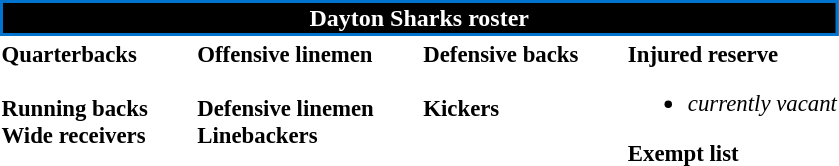<table class="toccolours" style="text-align: left;">
<tr>
<th colspan="7" style="text-align:center; color:white; background-color:black;  border:2px solid #0073CF;">Dayton Sharks roster</th>
</tr>
<tr>
<td style="font-size: 95%;vertical-align:top;"><strong>Quarterbacks</strong><br><br><strong>Running backs</strong>
<br><strong>Wide receivers</strong>



</td>
<td style="width: 25px;"></td>
<td style="font-size: 95%;vertical-align:top;"><strong>Offensive linemen</strong><br>

<br><strong>Defensive linemen</strong>


<br><strong>Linebackers</strong>
</td>
<td style="width: 25px;"></td>
<td style="font-size: 95%;vertical-align:top;"><strong>Defensive backs</strong><br>




<br><strong>Kickers</strong>
</td>
<td style="width: 25px;"></td>
<td style="font-size: 95%;vertical-align:top;"><strong>Injured reserve</strong><br><ul><li><em>currently vacant</em></li></ul><strong>Exempt list</strong>

</td>
</tr>
<tr>
</tr>
</table>
